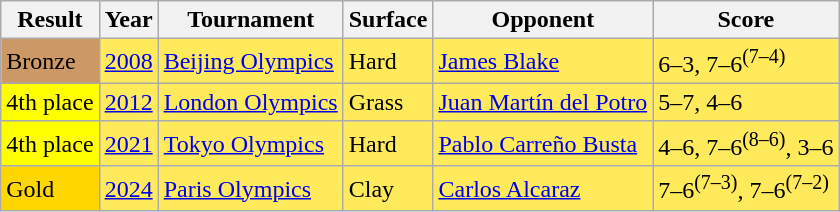<table class="sortable wikitable">
<tr>
<th>Result</th>
<th>Year</th>
<th>Tournament</th>
<th>Surface</th>
<th>Opponent</th>
<th class=unsortable>Score</th>
</tr>
<tr bgcolor=ffea5c>
<td bgcolor=cc9966>Bronze</td>
<td><a href='#'>2008</a></td>
<td><a href='#'>Beijing Olympics</a></td>
<td>Hard</td>
<td> <a href='#'>James Blake</a></td>
<td>6–3, 7–6<sup>(7–4)</sup></td>
</tr>
<tr bgcolor=ffea5c>
<td bgcolor=yellow>4th place</td>
<td><a href='#'>2012</a></td>
<td><a href='#'>London Olympics</a></td>
<td>Grass</td>
<td> <a href='#'>Juan Martín del Potro</a></td>
<td>5–7, 4–6</td>
</tr>
<tr bgcolor=ffea5c>
<td bgcolor=yellow>4th place</td>
<td><a href='#'>2021</a></td>
<td><a href='#'>Tokyo Olympics</a></td>
<td>Hard</td>
<td> <a href='#'>Pablo Carreño Busta</a></td>
<td>4–6, 7–6<sup>(8–6)</sup>, 3–6</td>
</tr>
<tr bgcolor=ffea5c>
<td bgcolor=gold>Gold</td>
<td><a href='#'>2024</a></td>
<td><a href='#'>Paris Olympics</a></td>
<td>Clay</td>
<td> <a href='#'>Carlos Alcaraz</a></td>
<td>7–6<sup>(7–3)</sup>, 7–6<sup>(7–2)</sup></td>
</tr>
</table>
